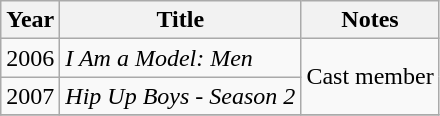<table class="wikitable sortable">
<tr>
<th>Year</th>
<th>Title</th>
<th class="unsortable">Notes</th>
</tr>
<tr>
<td>2006</td>
<td><em>I Am a Model: Men</em></td>
<td rowspan="2">Cast member</td>
</tr>
<tr>
<td>2007</td>
<td><em>Hip Up Boys - Season 2</em></td>
</tr>
<tr>
</tr>
</table>
